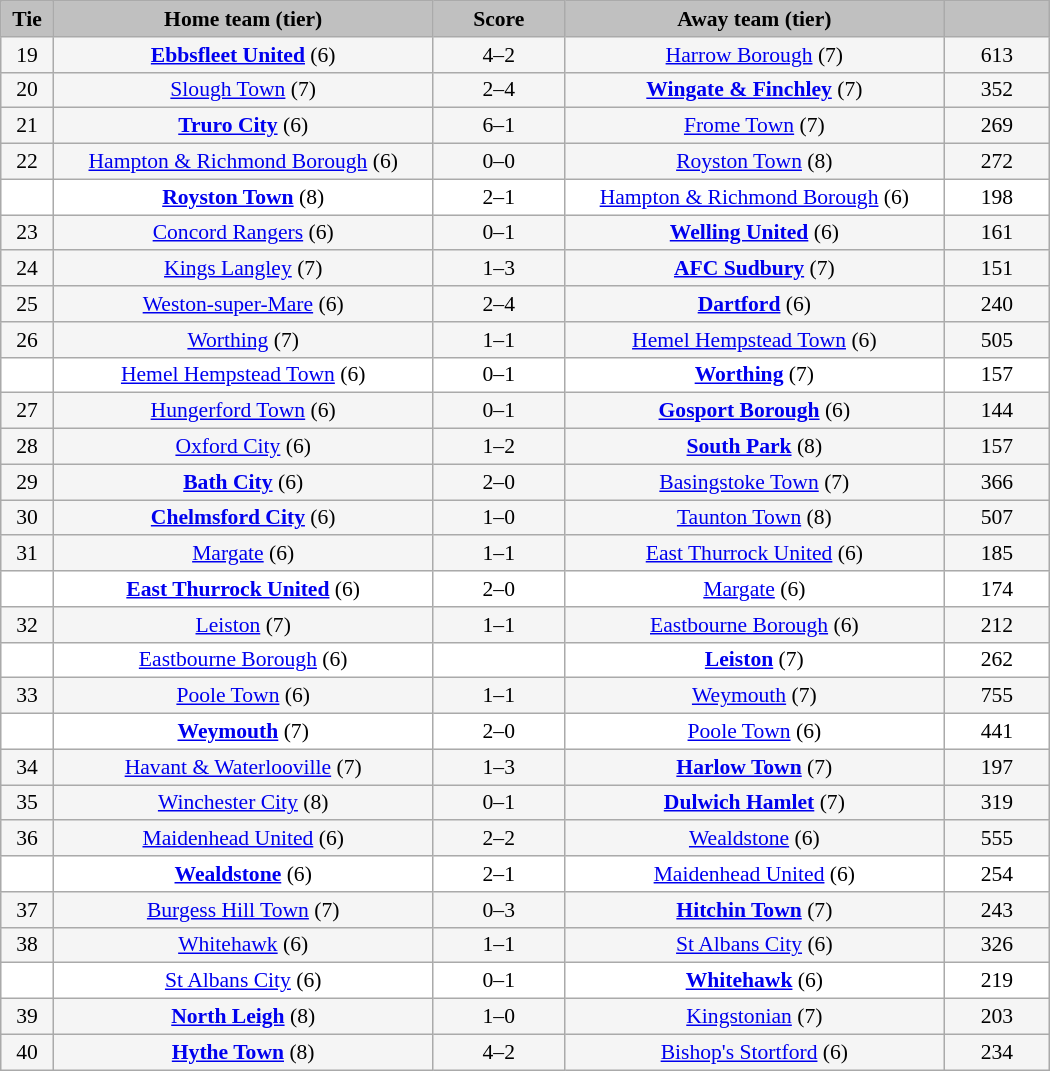<table class="wikitable" style="width: 700px; background:WhiteSmoke; text-align:center; font-size:90%">
<tr>
<td scope="col" style="width:  5.00%; background:silver;"><strong>Tie</strong></td>
<td scope="col" style="width: 36.25%; background:silver;"><strong>Home team (tier)</strong></td>
<td scope="col" style="width: 12.50%; background:silver;"><strong>Score</strong></td>
<td scope="col" style="width: 36.25%; background:silver;"><strong>Away team (tier)</strong></td>
<td scope="col" style="width: 10.00%; background:silver;"><strong></strong></td>
</tr>
<tr>
<td>19</td>
<td><strong><a href='#'>Ebbsfleet United</a></strong> (6)</td>
<td>4–2</td>
<td><a href='#'>Harrow Borough</a> (7)</td>
<td>613</td>
</tr>
<tr>
<td>20</td>
<td><a href='#'>Slough Town</a> (7)</td>
<td>2–4</td>
<td><strong><a href='#'>Wingate & Finchley</a></strong> (7)</td>
<td>352</td>
</tr>
<tr>
<td>21</td>
<td><strong><a href='#'>Truro City</a></strong> (6)</td>
<td>6–1</td>
<td><a href='#'>Frome Town</a> (7)</td>
<td>269</td>
</tr>
<tr>
<td>22</td>
<td><a href='#'>Hampton & Richmond Borough</a> (6)</td>
<td>0–0</td>
<td><a href='#'>Royston Town</a> (8)</td>
<td>272</td>
</tr>
<tr style="background:white;">
<td><em></em></td>
<td><strong><a href='#'>Royston Town</a></strong> (8)</td>
<td>2–1</td>
<td><a href='#'>Hampton & Richmond Borough</a> (6)</td>
<td>198</td>
</tr>
<tr>
<td>23</td>
<td><a href='#'>Concord Rangers</a> (6)</td>
<td>0–1</td>
<td><strong><a href='#'>Welling United</a></strong> (6)</td>
<td>161</td>
</tr>
<tr>
<td>24</td>
<td><a href='#'>Kings Langley</a> (7)</td>
<td>1–3</td>
<td><strong><a href='#'>AFC Sudbury</a></strong> (7)</td>
<td>151</td>
</tr>
<tr>
<td>25</td>
<td><a href='#'>Weston-super-Mare</a> (6)</td>
<td>2–4</td>
<td><strong><a href='#'>Dartford</a></strong> (6)</td>
<td>240</td>
</tr>
<tr>
<td>26</td>
<td><a href='#'>Worthing</a> (7)</td>
<td>1–1</td>
<td><a href='#'>Hemel Hempstead Town</a> (6)</td>
<td>505</td>
</tr>
<tr style="background:white;">
<td><em></em></td>
<td><a href='#'>Hemel Hempstead Town</a> (6)</td>
<td>0–1</td>
<td><strong><a href='#'>Worthing</a></strong> (7)</td>
<td>157</td>
</tr>
<tr>
<td>27</td>
<td><a href='#'>Hungerford Town</a> (6)</td>
<td>0–1</td>
<td><strong><a href='#'>Gosport Borough</a></strong> (6)</td>
<td>144</td>
</tr>
<tr>
<td>28</td>
<td><a href='#'>Oxford City</a> (6)</td>
<td>1–2</td>
<td><strong><a href='#'>South Park</a></strong> (8)</td>
<td>157</td>
</tr>
<tr>
<td>29</td>
<td><strong><a href='#'>Bath City</a></strong> (6)</td>
<td>2–0</td>
<td><a href='#'>Basingstoke Town</a> (7)</td>
<td>366</td>
</tr>
<tr>
<td>30</td>
<td><strong><a href='#'>Chelmsford City</a></strong> (6)</td>
<td>1–0</td>
<td><a href='#'>Taunton Town</a> (8)</td>
<td>507</td>
</tr>
<tr>
<td>31</td>
<td><a href='#'>Margate</a> (6)</td>
<td>1–1</td>
<td><a href='#'>East Thurrock United</a> (6)</td>
<td>185</td>
</tr>
<tr style="background:white;">
<td><em></em></td>
<td><strong><a href='#'>East Thurrock United</a></strong> (6)</td>
<td>2–0</td>
<td><a href='#'>Margate</a> (6)</td>
<td>174</td>
</tr>
<tr>
<td>32</td>
<td><a href='#'>Leiston</a> (7)</td>
<td>1–1</td>
<td><a href='#'>Eastbourne Borough</a> (6)</td>
<td>212</td>
</tr>
<tr style="background:white;">
<td><em></em></td>
<td><a href='#'>Eastbourne Borough</a> (6)</td>
<td></td>
<td><strong><a href='#'>Leiston</a></strong> (7)</td>
<td>262</td>
</tr>
<tr>
<td>33</td>
<td><a href='#'>Poole Town</a> (6)</td>
<td>1–1</td>
<td><a href='#'>Weymouth</a> (7)</td>
<td>755</td>
</tr>
<tr style="background:white;">
<td><em></em></td>
<td><strong><a href='#'>Weymouth</a></strong> (7)</td>
<td>2–0</td>
<td><a href='#'>Poole Town</a> (6)</td>
<td>441</td>
</tr>
<tr>
<td>34</td>
<td><a href='#'>Havant & Waterlooville</a> (7)</td>
<td>1–3</td>
<td><strong><a href='#'>Harlow Town</a></strong> (7)</td>
<td>197</td>
</tr>
<tr>
<td>35</td>
<td><a href='#'>Winchester City</a> (8)</td>
<td>0–1</td>
<td><strong><a href='#'>Dulwich Hamlet</a></strong> (7)</td>
<td>319</td>
</tr>
<tr>
<td>36</td>
<td><a href='#'>Maidenhead United</a> (6)</td>
<td>2–2</td>
<td><a href='#'>Wealdstone</a> (6)</td>
<td>555</td>
</tr>
<tr style="background:white;">
<td><em></em></td>
<td><strong><a href='#'>Wealdstone</a></strong> (6)</td>
<td>2–1</td>
<td><a href='#'>Maidenhead United</a> (6)</td>
<td>254</td>
</tr>
<tr>
<td>37</td>
<td><a href='#'>Burgess Hill Town</a> (7)</td>
<td>0–3</td>
<td><strong><a href='#'>Hitchin Town</a></strong> (7)</td>
<td>243</td>
</tr>
<tr>
<td>38</td>
<td><a href='#'>Whitehawk</a> (6)</td>
<td>1–1</td>
<td><a href='#'>St Albans City</a> (6)</td>
<td>326</td>
</tr>
<tr style="background:white;">
<td><em></em></td>
<td><a href='#'>St Albans City</a> (6)</td>
<td>0–1</td>
<td><strong><a href='#'>Whitehawk</a></strong> (6)</td>
<td>219</td>
</tr>
<tr>
<td>39</td>
<td><strong><a href='#'>North Leigh</a></strong> (8)</td>
<td>1–0</td>
<td><a href='#'>Kingstonian</a> (7)</td>
<td>203</td>
</tr>
<tr>
<td>40</td>
<td><strong><a href='#'>Hythe Town</a></strong> (8)</td>
<td>4–2</td>
<td><a href='#'>Bishop's Stortford</a> (6)</td>
<td>234</td>
</tr>
</table>
